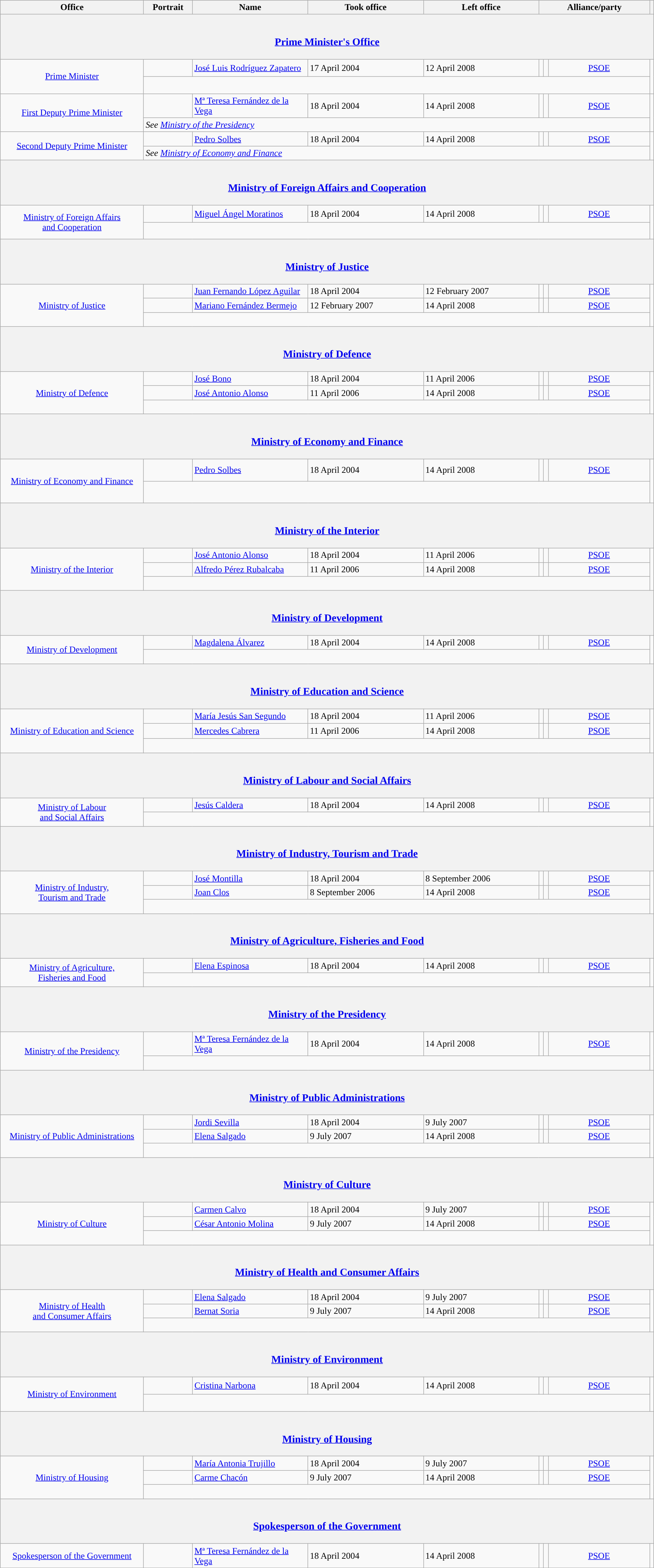<table class="wikitable" style="line-height:18px;">
<tr>
<th scope="col">Office<br></th>
<th scope="col">Portrait</th>
<th scope="col">Name</th>
<th scope="col">Took office</th>
<th scope="col">Left office</th>
<th colspan="3" scope="col">Alliance/party</th>
<th></th>
</tr>
<tr>
<th colspan="9"><br><h3><a href='#'>Prime Minister's Office</a></h3></th>
</tr>
<tr>
<td align="center" rowspan="2" width="250"><a href='#'>Prime Minister</a><br></td>
<td width="80"></td>
<td width="200"><a href='#'>José Luis Rodríguez Zapatero</a></td>
<td width="200">17 April 2004</td>
<td width="200">12 April 2008</td>
<td width="1" style="background-color:"></td>
<td width="1" style="background-color:"></td>
<td width="175" align="center"><a href='#'>PSOE</a></td>
<td align="center" rowspan="2"><br><br><br></td>
</tr>
<tr>
<td colspan="7"><br></td>
</tr>
<tr>
<td align="center" rowspan="2"><a href='#'>First Deputy Prime Minister</a><br></td>
<td></td>
<td><a href='#'>Mª Teresa Fernández de la Vega</a></td>
<td>18 April 2004</td>
<td>14 April 2008</td>
<td style="background-color:"></td>
<td style="background-color:"></td>
<td align="center"><a href='#'>PSOE</a><br></td>
<td align="center" rowspan="2"></td>
</tr>
<tr>
<td colspan="7"><em>See <a href='#'>Ministry of the Presidency</a></em></td>
</tr>
<tr>
<td align="center" rowspan="2"><a href='#'>Second Deputy Prime Minister</a><br></td>
<td></td>
<td><a href='#'>Pedro Solbes</a></td>
<td>18 April 2004</td>
<td>14 April 2008</td>
<td style="background-color:"></td>
<td style="background-color:"></td>
<td align="center"><a href='#'>PSOE</a><br></td>
<td align="center" rowspan="2"></td>
</tr>
<tr>
<td colspan="7"><em>See <a href='#'>Ministry of Economy and Finance</a></em></td>
</tr>
<tr>
<th colspan="9"><br><h3><a href='#'>Ministry of Foreign Affairs and Cooperation</a></h3></th>
</tr>
<tr>
<td align="center" rowspan="2"><a href='#'>Ministry of Foreign Affairs<br>and Cooperation</a><br></td>
<td></td>
<td><a href='#'>Miguel Ángel Moratinos</a></td>
<td>18 April 2004</td>
<td>14 April 2008</td>
<td style="background-color:"></td>
<td style="background-color:"></td>
<td align="center"><a href='#'>PSOE</a></td>
<td align="center" rowspan="2"><br><br><br></td>
</tr>
<tr>
<td colspan="7"><br>
</td>
</tr>
<tr>
<th colspan="9"><br><h3><a href='#'>Ministry of Justice</a></h3></th>
</tr>
<tr>
<td align="center" rowspan="3"><a href='#'>Ministry of Justice</a><br></td>
<td></td>
<td><a href='#'>Juan Fernando López Aguilar</a></td>
<td>18 April 2004</td>
<td>12 February 2007</td>
<td style="background-color:"></td>
<td style="background-color:"></td>
<td align="center"><a href='#'>PSOE</a></td>
<td align="center" rowspan="3"><br></td>
</tr>
<tr>
<td></td>
<td><a href='#'>Mariano Fernández Bermejo</a></td>
<td>12 February 2007</td>
<td>14 April 2008</td>
<td style="background-color:"></td>
<td style="background-color:"></td>
<td align="center"><a href='#'>PSOE</a><br></td>
</tr>
<tr>
<td colspan="7"><br></td>
</tr>
<tr>
<th colspan="9"><br><h3><a href='#'>Ministry of Defence</a></h3></th>
</tr>
<tr>
<td align="center" rowspan="3"><a href='#'>Ministry of Defence</a><br></td>
<td></td>
<td><a href='#'>José Bono</a></td>
<td>18 April 2004</td>
<td>11 April 2006</td>
<td style="background-color:"></td>
<td style="background-color:"></td>
<td align="center"><a href='#'>PSOE</a></td>
<td align="center" rowspan="3"><br><br></td>
</tr>
<tr>
<td></td>
<td><a href='#'>José Antonio Alonso</a></td>
<td>11 April 2006</td>
<td>14 April 2008</td>
<td style="background-color:"></td>
<td style="background-color:"></td>
<td align="center"><a href='#'>PSOE</a><br></td>
</tr>
<tr>
<td colspan="7"><br></td>
</tr>
<tr>
<th colspan="9"><br><h3><a href='#'>Ministry of Economy and Finance</a></h3></th>
</tr>
<tr>
<td align="center" rowspan="2"><a href='#'>Ministry of Economy and Finance</a><br></td>
<td></td>
<td><a href='#'>Pedro Solbes</a></td>
<td>18 April 2004</td>
<td>14 April 2008</td>
<td style="background-color:"></td>
<td style="background-color:"></td>
<td align="center"><a href='#'>PSOE</a><br></td>
<td align="center" rowspan="2"><br><br><br><br></td>
</tr>
<tr>
<td colspan="7"><br></td>
</tr>
<tr>
<th colspan="9"><br><h3><a href='#'>Ministry of the Interior</a></h3></th>
</tr>
<tr>
<td align="center" rowspan="3"><a href='#'>Ministry of the Interior</a><br></td>
<td></td>
<td><a href='#'>José Antonio Alonso</a></td>
<td>18 April 2004</td>
<td>11 April 2006</td>
<td style="background-color:"></td>
<td style="background-color:"></td>
<td align="center"><a href='#'>PSOE</a><br></td>
<td align="center" rowspan="3"><br><br><br></td>
</tr>
<tr>
<td></td>
<td><a href='#'>Alfredo Pérez Rubalcaba</a></td>
<td>11 April 2006</td>
<td>14 April 2008</td>
<td style="background-color:"></td>
<td style="background-color:"></td>
<td align="center"><a href='#'>PSOE</a></td>
</tr>
<tr>
<td colspan="7"><br>
</td>
</tr>
<tr>
<th colspan="9"><br><h3><a href='#'>Ministry of Development</a></h3></th>
</tr>
<tr>
<td align="center" rowspan="2"><a href='#'>Ministry of Development</a><br></td>
<td></td>
<td><a href='#'>Magdalena Álvarez</a></td>
<td>18 April 2004</td>
<td>14 April 2008</td>
<td style="background-color:"></td>
<td style="background-color:"></td>
<td align="center"><a href='#'>PSOE</a></td>
<td align="center" rowspan="2"><br></td>
</tr>
<tr>
<td colspan="7"><br></td>
</tr>
<tr>
<th colspan="9"><br><h3><a href='#'>Ministry of Education and Science</a></h3></th>
</tr>
<tr>
<td align="center" rowspan="3"><a href='#'>Ministry of Education and Science</a><br></td>
<td></td>
<td><a href='#'>María Jesús San Segundo</a></td>
<td>18 April 2004</td>
<td>11 April 2006</td>
<td style="background-color:"></td>
<td style="background-color:"></td>
<td align="center"><a href='#'>PSOE</a><br></td>
<td align="center" rowspan="3"><br><br><br><br></td>
</tr>
<tr>
<td></td>
<td><a href='#'>Mercedes Cabrera</a></td>
<td>11 April 2006</td>
<td>14 April 2008</td>
<td style="background-color:"></td>
<td style="background-color:"></td>
<td align="center"><a href='#'>PSOE</a><br></td>
</tr>
<tr>
<td colspan="7"><br></td>
</tr>
<tr>
<th colspan="9"><br><h3><a href='#'>Ministry of Labour and Social Affairs</a></h3></th>
</tr>
<tr>
<td align="center" rowspan="2"><a href='#'>Ministry of Labour<br>and Social Affairs</a><br></td>
<td></td>
<td><a href='#'>Jesús Caldera</a></td>
<td>18 April 2004</td>
<td>14 April 2008</td>
<td style="background-color:"></td>
<td style="background-color:"></td>
<td align="center"><a href='#'>PSOE</a></td>
<td align="center" rowspan="2"><br><br></td>
</tr>
<tr>
<td colspan="7"><br></td>
</tr>
<tr>
<th colspan="9"><br><h3><a href='#'>Ministry of Industry, Tourism and Trade</a></h3></th>
</tr>
<tr>
<td align="center" rowspan="3"><a href='#'>Ministry of Industry,<br>Tourism and Trade</a><br></td>
<td></td>
<td><a href='#'>José Montilla</a></td>
<td>18 April 2004</td>
<td>8 September 2006</td>
<td style="background-color:"></td>
<td style="background-color:"></td>
<td align="center"><a href='#'>PSOE</a><br></td>
<td align="center" rowspan="3"><br></td>
</tr>
<tr>
<td></td>
<td><a href='#'>Joan Clos</a></td>
<td>8 September 2006</td>
<td>14 April 2008</td>
<td style="background-color:"></td>
<td style="background-color:"></td>
<td align="center"><a href='#'>PSOE</a><br></td>
</tr>
<tr>
<td colspan="7"><br></td>
</tr>
<tr>
<th colspan="9"><br><h3><a href='#'>Ministry of Agriculture, Fisheries and Food</a></h3></th>
</tr>
<tr>
<td align="center" rowspan="2"><a href='#'>Ministry of Agriculture,<br>Fisheries and Food</a><br></td>
<td></td>
<td><a href='#'>Elena Espinosa</a></td>
<td>18 April 2004</td>
<td>14 April 2008</td>
<td style="background-color:"></td>
<td style="background-color:"></td>
<td align="center"><a href='#'>PSOE</a></td>
<td align="center" rowspan="2"><br></td>
</tr>
<tr>
<td colspan="7"><br></td>
</tr>
<tr>
<th colspan="9"><br><h3><a href='#'>Ministry of the Presidency</a></h3></th>
</tr>
<tr>
<td align="center" rowspan="2"><a href='#'>Ministry of the Presidency</a><br></td>
<td></td>
<td><a href='#'>Mª Teresa Fernández de la Vega</a></td>
<td>18 April 2004</td>
<td>14 April 2008</td>
<td style="background-color:"></td>
<td style="background-color:"></td>
<td align="center"><a href='#'>PSOE</a><br></td>
<td align="center" rowspan="2"><br><br></td>
</tr>
<tr>
<td colspan="7"><br></td>
</tr>
<tr>
<th colspan="9"><br><h3><a href='#'>Ministry of Public Administrations</a></h3></th>
</tr>
<tr>
<td align="center" rowspan="3"><a href='#'>Ministry of Public Administrations</a><br></td>
<td></td>
<td><a href='#'>Jordi Sevilla</a></td>
<td>18 April 2004</td>
<td>9 July 2007</td>
<td style="background-color:"></td>
<td style="background-color:"></td>
<td align="center"><a href='#'>PSOE</a></td>
<td align="center" rowspan="3"><br><br><br></td>
</tr>
<tr>
<td></td>
<td><a href='#'>Elena Salgado</a></td>
<td>9 July 2007</td>
<td>14 April 2008</td>
<td style="background-color:"></td>
<td style="background-color:"></td>
<td align="center"><a href='#'>PSOE</a><br></td>
</tr>
<tr>
<td colspan="7"><br></td>
</tr>
<tr>
<th colspan="9"><br><h3><a href='#'>Ministry of Culture</a></h3></th>
</tr>
<tr>
<td align="center" rowspan="3"><a href='#'>Ministry of Culture</a><br></td>
<td></td>
<td><a href='#'>Carmen Calvo</a></td>
<td>18 April 2004</td>
<td>9 July 2007</td>
<td style="background-color:"></td>
<td style="background-color:"></td>
<td align="center"><a href='#'>PSOE</a></td>
<td align="center" rowspan="3"><br></td>
</tr>
<tr>
<td></td>
<td><a href='#'>César Antonio Molina</a></td>
<td>9 July 2007</td>
<td>14 April 2008</td>
<td style="background-color:"></td>
<td style="background-color:"></td>
<td align="center"><a href='#'>PSOE</a><br></td>
</tr>
<tr>
<td colspan="7"><br></td>
</tr>
<tr>
<th colspan="9"><br><h3><a href='#'>Ministry of Health and Consumer Affairs</a></h3></th>
</tr>
<tr>
<td align="center" rowspan="3"><a href='#'>Ministry of Health<br>and Consumer Affairs</a><br></td>
<td></td>
<td><a href='#'>Elena Salgado</a></td>
<td>18 April 2004</td>
<td>9 July 2007</td>
<td style="background-color:"></td>
<td style="background-color:"></td>
<td align="center"><a href='#'>PSOE</a><br></td>
<td align="center" rowspan="3"><br></td>
</tr>
<tr>
<td></td>
<td><a href='#'>Bernat Soria</a></td>
<td>9 July 2007</td>
<td>14 April 2008</td>
<td style="background-color:"></td>
<td style="background-color:"></td>
<td align="center"><a href='#'>PSOE</a><br></td>
</tr>
<tr>
<td colspan="7"><br></td>
</tr>
<tr>
<th colspan="9"><br><h3><a href='#'>Ministry of Environment</a></h3></th>
</tr>
<tr>
<td align="center" rowspan="2"><a href='#'>Ministry of Environment</a><br></td>
<td></td>
<td><a href='#'>Cristina Narbona</a></td>
<td>18 April 2004</td>
<td>14 April 2008</td>
<td style="background-color:"></td>
<td style="background-color:"></td>
<td align="center"><a href='#'>PSOE</a></td>
<td align="center" rowspan="2"><br><br><br></td>
</tr>
<tr>
<td colspan="7"><br></td>
</tr>
<tr>
<th colspan="9"><br><h3><a href='#'>Ministry of Housing</a></h3></th>
</tr>
<tr>
<td align="center" rowspan="3"><a href='#'>Ministry of Housing</a><br></td>
<td></td>
<td><a href='#'>María Antonia Trujillo</a></td>
<td>18 April 2004</td>
<td>9 July 2007</td>
<td style="background-color:"></td>
<td style="background-color:"></td>
<td align="center"><a href='#'>PSOE</a></td>
<td align="center" rowspan="3"><br></td>
</tr>
<tr>
<td></td>
<td><a href='#'>Carme Chacón</a></td>
<td>9 July 2007</td>
<td>14 April 2008</td>
<td style="background-color:"></td>
<td style="background-color:"></td>
<td align="center"><a href='#'>PSOE</a><br></td>
</tr>
<tr>
<td colspan="7"><br>
</td>
</tr>
<tr>
<th colspan="9"><br><h3><a href='#'>Spokesperson of the Government</a></h3></th>
</tr>
<tr>
<td align="center"><a href='#'>Spokesperson of the Government</a><br></td>
<td></td>
<td><a href='#'>Mª Teresa Fernández de la Vega</a></td>
<td>18 April 2004</td>
<td>14 April 2008</td>
<td style="background-color:"></td>
<td style="background-color:"></td>
<td align="center"><a href='#'>PSOE</a><br></td>
<td align="center"></td>
</tr>
</table>
